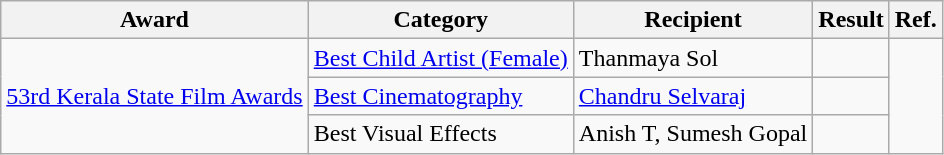<table class="wikitable">
<tr>
<th>Award</th>
<th>Category</th>
<th>Recipient</th>
<th>Result</th>
<th>Ref.</th>
</tr>
<tr>
<td rowspan="4"><a href='#'>53rd Kerala State Film Awards</a></td>
<td><a href='#'>Best Child Artist (Female)</a></td>
<td>Thanmaya Sol</td>
<td></td>
<td rowspan="4"></td>
</tr>
<tr>
<td><a href='#'>Best Cinematography</a></td>
<td><a href='#'>Chandru Selvaraj</a></td>
<td></td>
</tr>
<tr>
<td>Best Visual Effects</td>
<td>Anish T, Sumesh Gopal</td>
<td></td>
</tr>
</table>
